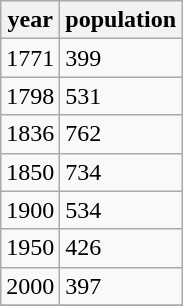<table class="wikitable">
<tr>
<th>year</th>
<th>population</th>
</tr>
<tr>
<td>1771</td>
<td>399</td>
</tr>
<tr>
<td>1798</td>
<td>531</td>
</tr>
<tr>
<td>1836</td>
<td>762</td>
</tr>
<tr>
<td>1850</td>
<td>734</td>
</tr>
<tr>
<td>1900</td>
<td>534</td>
</tr>
<tr>
<td>1950</td>
<td>426</td>
</tr>
<tr>
<td>2000</td>
<td>397</td>
</tr>
<tr>
</tr>
</table>
